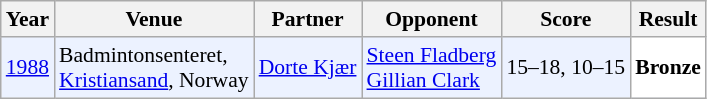<table class="sortable wikitable" style="font-size: 90%;">
<tr>
<th>Year</th>
<th>Venue</th>
<th>Partner</th>
<th>Opponent</th>
<th>Score</th>
<th>Result</th>
</tr>
<tr style="background:#ECF2FF">
<td align="center"><a href='#'>1988</a></td>
<td align="left">Badmintonsenteret,<br><a href='#'>Kristiansand</a>, Norway</td>
<td align="left"> <a href='#'>Dorte Kjær</a></td>
<td align="left"> <a href='#'>Steen Fladberg</a><br> <a href='#'>Gillian Clark</a></td>
<td align="left">15–18, 10–15</td>
<td style="text-align:left; background:white"> <strong>Bronze</strong></td>
</tr>
</table>
